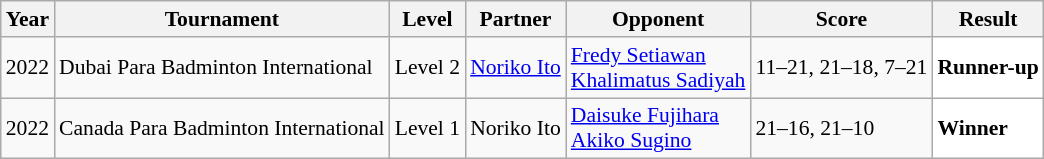<table class="sortable wikitable" style="font-size: 90%;">
<tr>
<th>Year</th>
<th>Tournament</th>
<th>Level</th>
<th>Partner</th>
<th>Opponent</th>
<th>Score</th>
<th>Result</th>
</tr>
<tr>
<td align="center">2022</td>
<td align="left">Dubai Para Badminton International</td>
<td align="left">Level 2</td>
<td> <a href='#'>Noriko Ito</a></td>
<td align="left"> <a href='#'>Fredy Setiawan</a><br> <a href='#'>Khalimatus Sadiyah</a></td>
<td align="left">11–21, 21–18, 7–21</td>
<td style="text-align:left; background:white"> <strong>Runner-up</strong></td>
</tr>
<tr>
<td align="center">2022</td>
<td align="left">Canada Para Badminton International</td>
<td align="left">Level 1</td>
<td> Noriko Ito</td>
<td align="left"> <a href='#'>Daisuke Fujihara</a><br> <a href='#'>Akiko Sugino</a></td>
<td align="left">21–16, 21–10</td>
<td style="text-align:left; background:white"> <strong>Winner</strong></td>
</tr>
</table>
